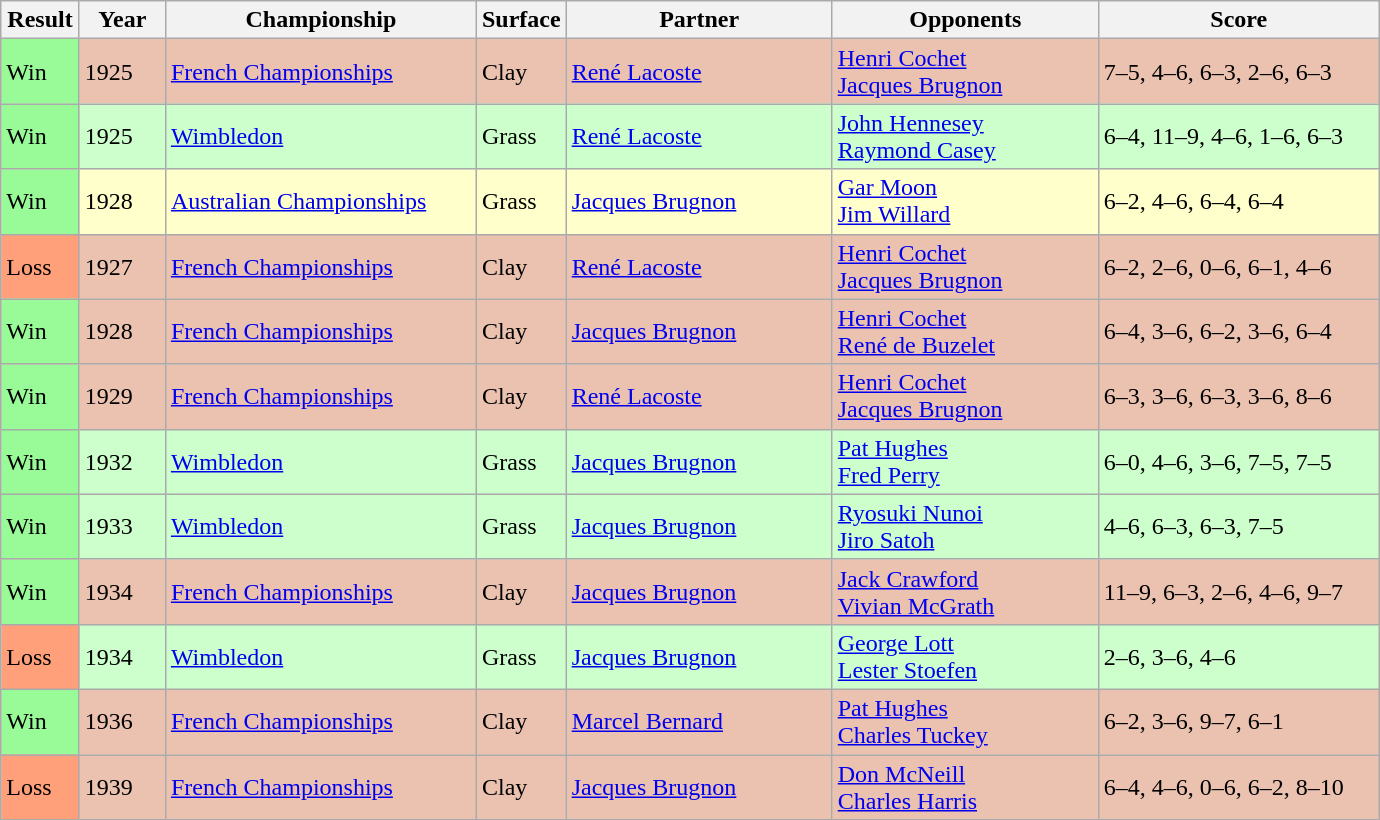<table class="sortable wikitable">
<tr>
<th style="width:45px">Result</th>
<th style="width:50px">Year</th>
<th style="width:200px">Championship</th>
<th style="width:50px">Surface</th>
<th style="width:170px">Partner</th>
<th style="width:170px">Opponents</th>
<th style="width:180px" class="unsortable">Score</th>
</tr>
<tr style="background:#ebc2af;">
<td style="background:#98fb98;">Win</td>
<td>1925</td>
<td><a href='#'>French Championships</a></td>
<td>Clay</td>
<td> <a href='#'>René Lacoste</a></td>
<td> <a href='#'>Henri Cochet</a> <br>  <a href='#'>Jacques Brugnon</a></td>
<td>7–5, 4–6, 6–3, 2–6, 6–3</td>
</tr>
<tr style="background:#cfc;">
<td style="background:#98fb98;">Win</td>
<td>1925</td>
<td><a href='#'>Wimbledon</a></td>
<td>Grass</td>
<td> <a href='#'>René Lacoste</a></td>
<td> <a href='#'>John Hennesey</a> <br>  <a href='#'>Raymond Casey</a></td>
<td>6–4, 11–9, 4–6, 1–6, 6–3</td>
</tr>
<tr style="background:#ffc;">
<td style="background:#98fb98;">Win</td>
<td>1928</td>
<td><a href='#'>Australian Championships</a></td>
<td>Grass</td>
<td> <a href='#'>Jacques Brugnon</a></td>
<td> <a href='#'>Gar Moon</a> <br>  <a href='#'>Jim Willard</a></td>
<td>6–2, 4–6, 6–4, 6–4</td>
</tr>
<tr style="background:#ebc2af;">
<td style="background:#ffa07a;">Loss</td>
<td>1927</td>
<td><a href='#'>French Championships</a></td>
<td>Clay</td>
<td> <a href='#'>René Lacoste</a></td>
<td> <a href='#'>Henri Cochet</a> <br>  <a href='#'>Jacques Brugnon</a></td>
<td>6–2, 2–6, 0–6, 6–1, 4–6</td>
</tr>
<tr style="background:#ebc2af;">
<td style="background:#98fb98;">Win</td>
<td>1928</td>
<td><a href='#'>French Championships</a></td>
<td>Clay</td>
<td> <a href='#'>Jacques Brugnon</a></td>
<td> <a href='#'>Henri Cochet</a> <br>  <a href='#'>René de Buzelet</a></td>
<td>6–4, 3–6, 6–2, 3–6, 6–4</td>
</tr>
<tr style="background:#ebc2af;">
<td style="background:#98fb98;">Win</td>
<td>1929</td>
<td><a href='#'>French Championships</a></td>
<td>Clay</td>
<td> <a href='#'>René Lacoste</a></td>
<td> <a href='#'>Henri Cochet</a> <br>  <a href='#'>Jacques Brugnon</a></td>
<td>6–3, 3–6, 6–3, 3–6, 8–6</td>
</tr>
<tr style="background:#cfc;">
<td style="background:#98fb98;">Win</td>
<td>1932</td>
<td><a href='#'>Wimbledon</a></td>
<td>Grass</td>
<td> <a href='#'>Jacques Brugnon</a></td>
<td> <a href='#'>Pat Hughes</a> <br>  <a href='#'>Fred Perry</a></td>
<td>6–0, 4–6, 3–6, 7–5, 7–5</td>
</tr>
<tr style="background:#cfc;">
<td style="background:#98fb98;">Win</td>
<td>1933</td>
<td><a href='#'>Wimbledon</a></td>
<td>Grass</td>
<td> <a href='#'>Jacques Brugnon</a></td>
<td> <a href='#'>Ryosuki Nunoi</a> <br>  <a href='#'>Jiro Satoh</a></td>
<td>4–6, 6–3, 6–3, 7–5</td>
</tr>
<tr style="background:#ebc2af;">
<td style="background:#98fb98;">Win</td>
<td>1934</td>
<td><a href='#'>French Championships</a></td>
<td>Clay</td>
<td> <a href='#'>Jacques Brugnon</a></td>
<td> <a href='#'>Jack Crawford</a> <br>  <a href='#'>Vivian McGrath</a></td>
<td>11–9, 6–3, 2–6, 4–6, 9–7</td>
</tr>
<tr style="background:#cfc;">
<td style="background:#ffa07a;">Loss</td>
<td>1934</td>
<td><a href='#'>Wimbledon</a></td>
<td>Grass</td>
<td> <a href='#'>Jacques Brugnon</a></td>
<td> <a href='#'>George Lott</a> <br>  <a href='#'>Lester Stoefen</a></td>
<td>2–6, 3–6, 4–6</td>
</tr>
<tr style="background:#ebc2af;">
<td style="background:#98fb98;">Win</td>
<td>1936</td>
<td><a href='#'>French Championships</a></td>
<td>Clay</td>
<td> <a href='#'>Marcel Bernard</a></td>
<td> <a href='#'>Pat Hughes</a> <br>  <a href='#'>Charles Tuckey</a></td>
<td>6–2, 3–6, 9–7, 6–1</td>
</tr>
<tr style="background:#ebc2af;">
<td style="background:#ffa07a;">Loss</td>
<td>1939</td>
<td><a href='#'>French Championships</a></td>
<td>Clay</td>
<td> <a href='#'>Jacques Brugnon</a></td>
<td> <a href='#'>Don McNeill</a> <br>  <a href='#'>Charles Harris</a></td>
<td>6–4, 4–6, 0–6, 6–2, 8–10</td>
</tr>
</table>
